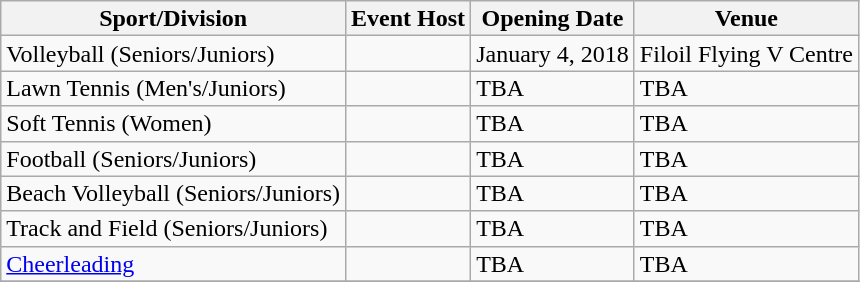<table class="wikitable" style="text-align:left; line-height:16px; width:auto;">
<tr>
<th>Sport/Division</th>
<th>Event Host</th>
<th>Opening Date</th>
<th>Venue</th>
</tr>
<tr>
<td> Volleyball (Seniors/Juniors)</td>
<td></td>
<td>January 4, 2018</td>
<td>Filoil Flying V Centre</td>
</tr>
<tr>
<td> Lawn Tennis (Men's/Juniors)</td>
<td></td>
<td>TBA</td>
<td>TBA</td>
</tr>
<tr>
<td> Soft Tennis (Women)</td>
<td></td>
<td>TBA</td>
<td>TBA</td>
</tr>
<tr>
<td> Football (Seniors/Juniors)</td>
<td></td>
<td>TBA</td>
<td>TBA</td>
</tr>
<tr>
<td> Beach Volleyball (Seniors/Juniors)</td>
<td></td>
<td>TBA</td>
<td>TBA</td>
</tr>
<tr>
<td> Track and Field (Seniors/Juniors)</td>
<td></td>
<td>TBA</td>
<td>TBA</td>
</tr>
<tr>
<td> <a href='#'>Cheerleading</a></td>
<td></td>
<td>TBA</td>
<td>TBA</td>
</tr>
<tr>
</tr>
</table>
